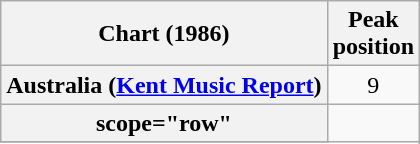<table class="wikitable sortable plainrowheaders">
<tr>
<th>Chart (1986)</th>
<th>Peak<br>position</th>
</tr>
<tr>
<th scope="row">Australia (<a href='#'>Kent Music Report</a>)</th>
<td style="text-align:center;">9</td>
</tr>
<tr>
<th>scope="row"</th>
</tr>
<tr>
</tr>
</table>
